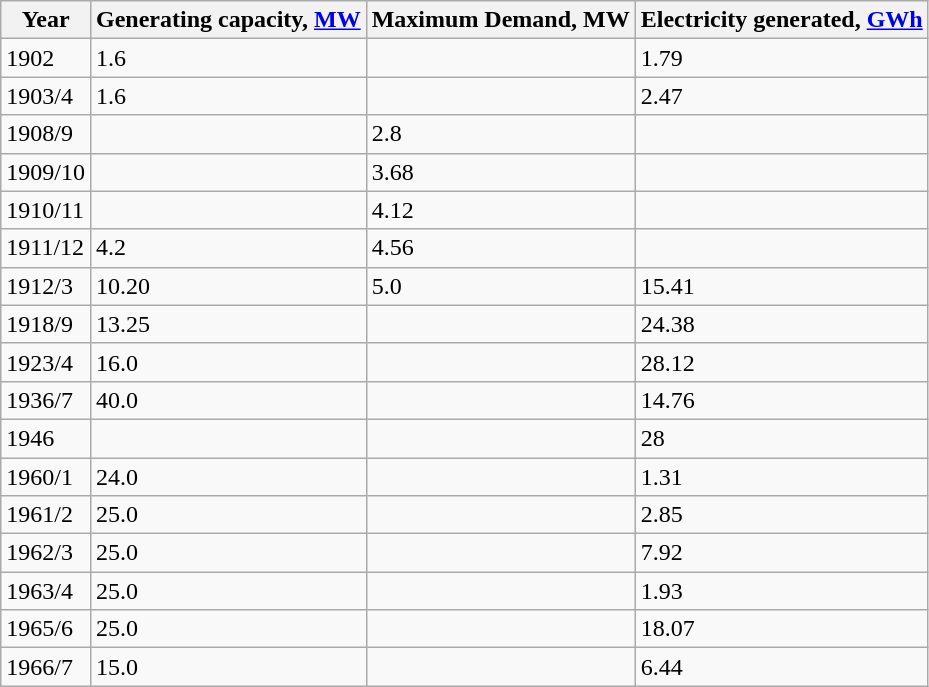<table class="wikitable">
<tr>
<th>Year</th>
<th>Generating capacity, <a href='#'>MW</a></th>
<th>Maximum Demand, MW</th>
<th>Electricity generated, <a href='#'>GWh</a></th>
</tr>
<tr>
<td>1902</td>
<td>1.6</td>
<td></td>
<td>1.79</td>
</tr>
<tr>
<td>1903/4</td>
<td>1.6</td>
<td></td>
<td>2.47</td>
</tr>
<tr>
<td>1908/9</td>
<td></td>
<td>2.8</td>
<td></td>
</tr>
<tr>
<td>1909/10</td>
<td></td>
<td>3.68</td>
<td></td>
</tr>
<tr>
<td>1910/11</td>
<td></td>
<td>4.12</td>
<td></td>
</tr>
<tr>
<td>1911/12</td>
<td>4.2</td>
<td>4.56</td>
<td></td>
</tr>
<tr>
<td>1912/3</td>
<td>10.20</td>
<td>5.0</td>
<td>15.41</td>
</tr>
<tr>
<td>1918/9</td>
<td>13.25</td>
<td></td>
<td>24.38</td>
</tr>
<tr>
<td>1923/4</td>
<td>16.0</td>
<td></td>
<td>28.12</td>
</tr>
<tr>
<td>1936/7</td>
<td>40.0</td>
<td></td>
<td>14.76</td>
</tr>
<tr>
<td>1946</td>
<td></td>
<td></td>
<td>28</td>
</tr>
<tr>
<td>1960/1</td>
<td>24.0</td>
<td></td>
<td>1.31</td>
</tr>
<tr>
<td>1961/2</td>
<td>25.0</td>
<td></td>
<td>2.85</td>
</tr>
<tr>
<td>1962/3</td>
<td>25.0</td>
<td></td>
<td>7.92</td>
</tr>
<tr>
<td>1963/4</td>
<td>25.0</td>
<td></td>
<td>1.93</td>
</tr>
<tr>
<td>1965/6</td>
<td>25.0</td>
<td></td>
<td>18.07</td>
</tr>
<tr>
<td>1966/7</td>
<td>15.0</td>
<td></td>
<td>6.44</td>
</tr>
</table>
